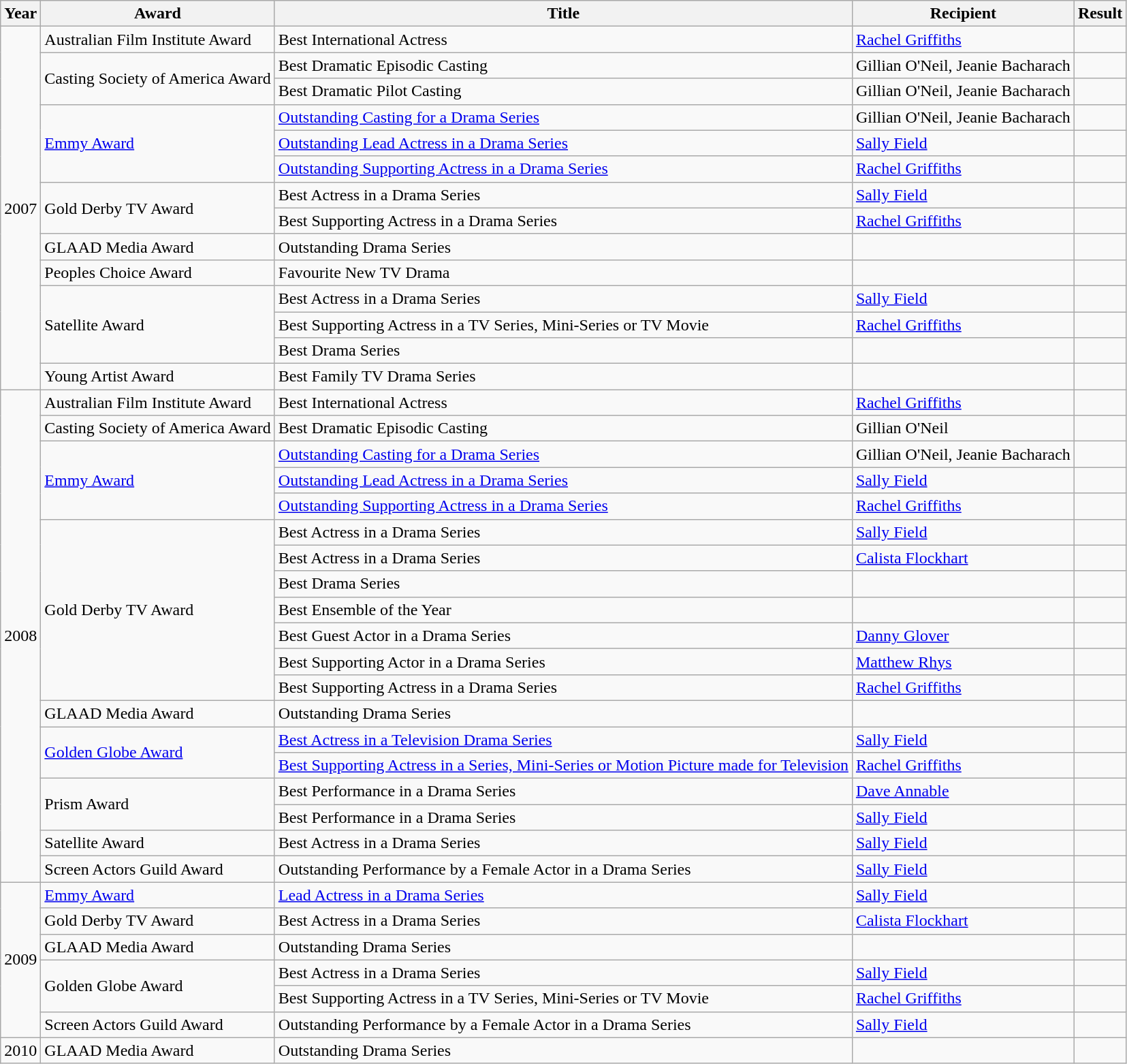<table class="wikitable">
<tr>
<th>Year</th>
<th>Award</th>
<th>Title</th>
<th>Recipient</th>
<th>Result</th>
</tr>
<tr>
<td rowspan=14>2007</td>
<td>Australian Film Institute Award</td>
<td>Best International Actress</td>
<td><a href='#'>Rachel Griffiths</a></td>
<td></td>
</tr>
<tr>
<td rowspan=2>Casting Society of America Award</td>
<td>Best Dramatic Episodic Casting</td>
<td>Gillian O'Neil, Jeanie Bacharach</td>
<td></td>
</tr>
<tr>
<td>Best Dramatic Pilot Casting</td>
<td>Gillian O'Neil, Jeanie Bacharach</td>
<td></td>
</tr>
<tr>
<td rowspan=3><a href='#'>Emmy Award</a></td>
<td><a href='#'>Outstanding Casting for a Drama Series</a></td>
<td>Gillian O'Neil, Jeanie Bacharach</td>
<td></td>
</tr>
<tr>
<td><a href='#'>Outstanding Lead Actress in a Drama Series</a></td>
<td><a href='#'>Sally Field</a></td>
<td></td>
</tr>
<tr>
<td><a href='#'>Outstanding Supporting Actress in a Drama Series</a></td>
<td><a href='#'>Rachel Griffiths</a></td>
<td></td>
</tr>
<tr>
<td rowspan=2>Gold Derby TV Award</td>
<td>Best Actress in a Drama Series</td>
<td><a href='#'>Sally Field</a></td>
<td></td>
</tr>
<tr>
<td>Best Supporting Actress in a Drama Series</td>
<td><a href='#'>Rachel Griffiths</a></td>
<td></td>
</tr>
<tr>
<td>GLAAD Media Award</td>
<td>Outstanding Drama Series</td>
<td></td>
<td></td>
</tr>
<tr>
<td>Peoples Choice Award</td>
<td>Favourite New TV Drama</td>
<td></td>
<td></td>
</tr>
<tr>
<td rowspan=3>Satellite Award</td>
<td>Best Actress in a Drama Series</td>
<td><a href='#'>Sally Field</a></td>
<td></td>
</tr>
<tr>
<td>Best Supporting Actress in a TV Series, Mini-Series or TV Movie</td>
<td><a href='#'>Rachel Griffiths</a></td>
<td></td>
</tr>
<tr>
<td>Best Drama Series</td>
<td></td>
<td></td>
</tr>
<tr>
<td>Young Artist Award</td>
<td>Best Family TV Drama Series</td>
<td></td>
<td></td>
</tr>
<tr>
<td rowspan=19>2008</td>
<td>Australian Film Institute Award</td>
<td>Best International Actress</td>
<td><a href='#'>Rachel Griffiths</a></td>
<td></td>
</tr>
<tr>
<td>Casting Society of America Award</td>
<td>Best Dramatic Episodic Casting</td>
<td>Gillian O'Neil</td>
<td></td>
</tr>
<tr>
<td rowspan=3><a href='#'>Emmy Award</a></td>
<td><a href='#'>Outstanding Casting for a Drama Series</a></td>
<td>Gillian O'Neil, Jeanie Bacharach</td>
<td></td>
</tr>
<tr>
<td><a href='#'>Outstanding Lead Actress in a Drama Series</a></td>
<td><a href='#'>Sally Field</a></td>
<td></td>
</tr>
<tr>
<td><a href='#'>Outstanding Supporting Actress in a Drama Series</a></td>
<td><a href='#'>Rachel Griffiths</a></td>
<td></td>
</tr>
<tr>
<td rowspan=7>Gold Derby TV Award</td>
<td>Best Actress in a Drama Series</td>
<td><a href='#'>Sally Field</a></td>
<td></td>
</tr>
<tr>
<td>Best Actress in a Drama Series</td>
<td><a href='#'>Calista Flockhart</a></td>
<td></td>
</tr>
<tr>
<td>Best Drama Series</td>
<td></td>
<td></td>
</tr>
<tr>
<td>Best Ensemble of the Year</td>
<td></td>
<td></td>
</tr>
<tr>
<td>Best Guest Actor in a Drama Series</td>
<td><a href='#'>Danny Glover</a></td>
<td></td>
</tr>
<tr>
<td>Best Supporting Actor in a Drama Series</td>
<td><a href='#'>Matthew Rhys</a></td>
<td></td>
</tr>
<tr>
<td>Best Supporting Actress in a Drama Series</td>
<td><a href='#'>Rachel Griffiths</a></td>
<td></td>
</tr>
<tr>
<td>GLAAD Media Award</td>
<td>Outstanding Drama Series</td>
<td></td>
<td></td>
</tr>
<tr>
<td rowspan=2><a href='#'>Golden Globe Award</a></td>
<td><a href='#'>Best Actress in a Television Drama Series</a></td>
<td><a href='#'>Sally Field</a></td>
<td></td>
</tr>
<tr>
<td><a href='#'>Best Supporting Actress in a Series, Mini-Series or Motion Picture made for Television</a></td>
<td><a href='#'>Rachel Griffiths</a></td>
<td></td>
</tr>
<tr>
<td rowspan=2>Prism Award</td>
<td>Best Performance in a Drama Series</td>
<td><a href='#'>Dave Annable</a></td>
<td></td>
</tr>
<tr>
<td>Best Performance in a Drama Series</td>
<td><a href='#'>Sally Field</a></td>
<td></td>
</tr>
<tr>
<td>Satellite Award</td>
<td>Best Actress in a Drama Series</td>
<td><a href='#'>Sally Field</a></td>
<td></td>
</tr>
<tr>
<td>Screen Actors Guild Award</td>
<td>Outstanding Performance by a Female Actor in a Drama Series</td>
<td><a href='#'>Sally Field</a></td>
<td></td>
</tr>
<tr>
<td rowspan=6>2009</td>
<td><a href='#'>Emmy Award</a></td>
<td><a href='#'>Lead Actress in a Drama Series</a></td>
<td><a href='#'>Sally Field</a></td>
<td></td>
</tr>
<tr>
<td>Gold Derby TV Award</td>
<td>Best Actress in a Drama Series</td>
<td><a href='#'>Calista Flockhart</a></td>
<td></td>
</tr>
<tr>
<td>GLAAD Media Award</td>
<td>Outstanding Drama Series</td>
<td></td>
<td></td>
</tr>
<tr>
<td rowspan=2>Golden Globe Award</td>
<td>Best Actress in a Drama Series</td>
<td><a href='#'>Sally Field</a></td>
<td></td>
</tr>
<tr>
<td>Best Supporting Actress in a TV Series, Mini-Series or TV Movie</td>
<td><a href='#'>Rachel Griffiths</a></td>
<td></td>
</tr>
<tr>
<td>Screen Actors Guild Award</td>
<td>Outstanding Performance by a Female Actor in a Drama Series</td>
<td><a href='#'>Sally Field</a></td>
<td></td>
</tr>
<tr>
<td>2010</td>
<td>GLAAD Media Award</td>
<td>Outstanding Drama Series</td>
<td></td>
<td></td>
</tr>
</table>
